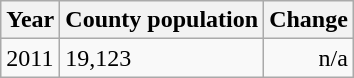<table class="wikitable">
<tr>
<th>Year</th>
<th>County population</th>
<th>Change</th>
</tr>
<tr>
<td>2011</td>
<td>19,123</td>
<td align="right">n/a</td>
</tr>
</table>
